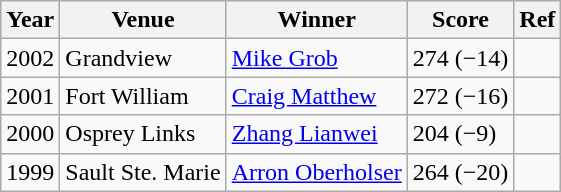<table class=wikitable>
<tr>
<th>Year</th>
<th>Venue</th>
<th>Winner</th>
<th>Score</th>
<th>Ref</th>
</tr>
<tr>
<td>2002</td>
<td>Grandview</td>
<td> <a href='#'>Mike Grob</a></td>
<td>274 (−14)</td>
<td></td>
</tr>
<tr>
<td>2001</td>
<td>Fort William</td>
<td> <a href='#'>Craig Matthew</a></td>
<td>272 (−16)</td>
<td></td>
</tr>
<tr>
<td>2000</td>
<td>Osprey Links</td>
<td> <a href='#'>Zhang Lianwei</a></td>
<td>204 (−9)</td>
<td></td>
</tr>
<tr>
<td>1999</td>
<td>Sault Ste. Marie</td>
<td> <a href='#'>Arron Oberholser</a></td>
<td>264 (−20)</td>
<td></td>
</tr>
</table>
